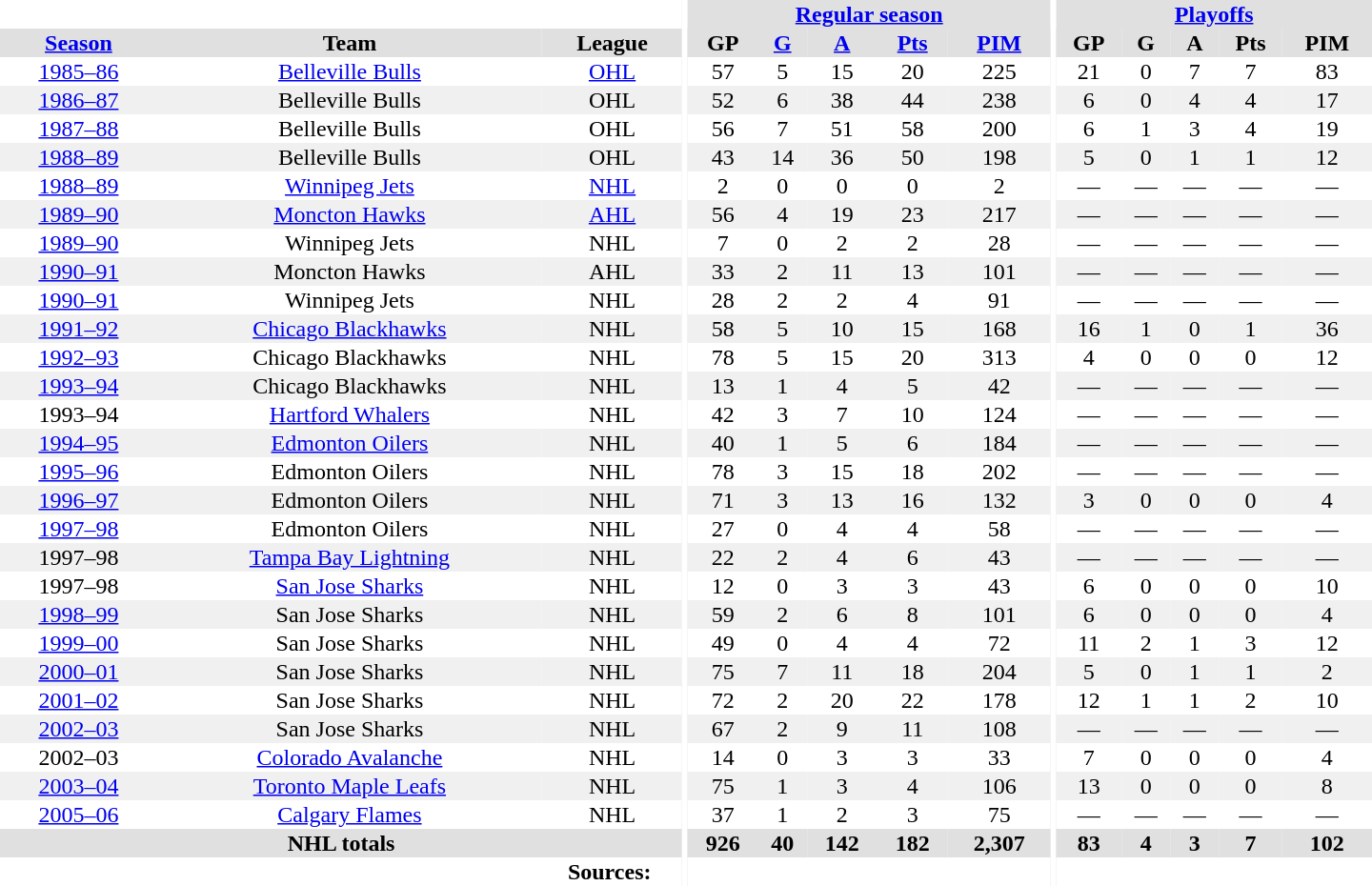<table border="0" cellpadding="1" cellspacing="0" style="text-align:center; width:60em">
<tr bgcolor="#e0e0e0">
<th colspan="3" bgcolor="#ffffff"></th>
<th rowspan="99" bgcolor="#ffffff"></th>
<th colspan="5"><a href='#'>Regular season</a></th>
<th rowspan="99" bgcolor="#ffffff"></th>
<th colspan="5"><a href='#'>Playoffs</a></th>
</tr>
<tr bgcolor="#e0e0e0">
<th><a href='#'>Season</a></th>
<th>Team</th>
<th>League</th>
<th>GP</th>
<th><a href='#'>G</a></th>
<th><a href='#'>A</a></th>
<th><a href='#'>Pts</a></th>
<th><a href='#'>PIM</a></th>
<th>GP</th>
<th>G</th>
<th>A</th>
<th>Pts</th>
<th>PIM</th>
</tr>
<tr ALIGN="center">
<td><a href='#'>1985–86</a></td>
<td><a href='#'>Belleville Bulls</a></td>
<td><a href='#'>OHL</a></td>
<td>57</td>
<td>5</td>
<td>15</td>
<td>20</td>
<td>225</td>
<td>21</td>
<td>0</td>
<td>7</td>
<td>7</td>
<td>83</td>
</tr>
<tr ALIGN="center" bgcolor="#f0f0f0">
<td><a href='#'>1986–87</a></td>
<td>Belleville Bulls</td>
<td>OHL</td>
<td>52</td>
<td>6</td>
<td>38</td>
<td>44</td>
<td>238</td>
<td>6</td>
<td>0</td>
<td>4</td>
<td>4</td>
<td>17</td>
</tr>
<tr ALIGN="center">
<td><a href='#'>1987–88</a></td>
<td>Belleville Bulls</td>
<td>OHL</td>
<td>56</td>
<td>7</td>
<td>51</td>
<td>58</td>
<td>200</td>
<td>6</td>
<td>1</td>
<td>3</td>
<td>4</td>
<td>19</td>
</tr>
<tr ALIGN="center" bgcolor="#f0f0f0">
<td><a href='#'>1988–89</a></td>
<td>Belleville Bulls</td>
<td>OHL</td>
<td>43</td>
<td>14</td>
<td>36</td>
<td>50</td>
<td>198</td>
<td>5</td>
<td>0</td>
<td>1</td>
<td>1</td>
<td>12</td>
</tr>
<tr ALIGN="center">
<td><a href='#'>1988–89</a></td>
<td><a href='#'>Winnipeg Jets</a></td>
<td><a href='#'>NHL</a></td>
<td>2</td>
<td>0</td>
<td>0</td>
<td>0</td>
<td>2</td>
<td>—</td>
<td>—</td>
<td>—</td>
<td>—</td>
<td>—</td>
</tr>
<tr ALIGN="center" bgcolor="#f0f0f0">
<td><a href='#'>1989–90</a></td>
<td><a href='#'>Moncton Hawks</a></td>
<td><a href='#'>AHL</a></td>
<td>56</td>
<td>4</td>
<td>19</td>
<td>23</td>
<td>217</td>
<td>—</td>
<td>—</td>
<td>—</td>
<td>—</td>
<td>—</td>
</tr>
<tr ALIGN="center">
<td><a href='#'>1989–90</a></td>
<td>Winnipeg Jets</td>
<td>NHL</td>
<td>7</td>
<td>0</td>
<td>2</td>
<td>2</td>
<td>28</td>
<td>—</td>
<td>—</td>
<td>—</td>
<td>—</td>
<td>—</td>
</tr>
<tr ALIGN="center" bgcolor="#f0f0f0">
<td><a href='#'>1990–91</a></td>
<td>Moncton Hawks</td>
<td>AHL</td>
<td>33</td>
<td>2</td>
<td>11</td>
<td>13</td>
<td>101</td>
<td>—</td>
<td>—</td>
<td>—</td>
<td>—</td>
<td>—</td>
</tr>
<tr ALIGN="center">
<td><a href='#'>1990–91</a></td>
<td>Winnipeg Jets</td>
<td>NHL</td>
<td>28</td>
<td>2</td>
<td>2</td>
<td>4</td>
<td>91</td>
<td>—</td>
<td>—</td>
<td>—</td>
<td>—</td>
<td>—</td>
</tr>
<tr ALIGN="center" bgcolor="#f0f0f0">
<td><a href='#'>1991–92</a></td>
<td><a href='#'>Chicago Blackhawks</a></td>
<td>NHL</td>
<td>58</td>
<td>5</td>
<td>10</td>
<td>15</td>
<td>168</td>
<td>16</td>
<td>1</td>
<td>0</td>
<td>1</td>
<td>36</td>
</tr>
<tr ALIGN="center">
<td><a href='#'>1992–93</a></td>
<td>Chicago Blackhawks</td>
<td>NHL</td>
<td>78</td>
<td>5</td>
<td>15</td>
<td>20</td>
<td>313</td>
<td>4</td>
<td>0</td>
<td>0</td>
<td>0</td>
<td>12</td>
</tr>
<tr ALIGN="center" bgcolor="#f0f0f0">
<td><a href='#'>1993–94</a></td>
<td>Chicago Blackhawks</td>
<td>NHL</td>
<td>13</td>
<td>1</td>
<td>4</td>
<td>5</td>
<td>42</td>
<td>—</td>
<td>—</td>
<td>—</td>
<td>—</td>
<td>—</td>
</tr>
<tr ALIGN="center">
<td>1993–94</td>
<td><a href='#'>Hartford Whalers</a></td>
<td>NHL</td>
<td>42</td>
<td>3</td>
<td>7</td>
<td>10</td>
<td>124</td>
<td>—</td>
<td>—</td>
<td>—</td>
<td>—</td>
<td>—</td>
</tr>
<tr ALIGN="center" bgcolor="#f0f0f0">
<td><a href='#'>1994–95</a></td>
<td><a href='#'>Edmonton Oilers</a></td>
<td>NHL</td>
<td>40</td>
<td>1</td>
<td>5</td>
<td>6</td>
<td>184</td>
<td>—</td>
<td>—</td>
<td>—</td>
<td>—</td>
<td>—</td>
</tr>
<tr ALIGN="center">
<td><a href='#'>1995–96</a></td>
<td>Edmonton Oilers</td>
<td>NHL</td>
<td>78</td>
<td>3</td>
<td>15</td>
<td>18</td>
<td>202</td>
<td>—</td>
<td>—</td>
<td>—</td>
<td>—</td>
<td>—</td>
</tr>
<tr ALIGN="center" bgcolor="#f0f0f0">
<td><a href='#'>1996–97</a></td>
<td>Edmonton Oilers</td>
<td>NHL</td>
<td>71</td>
<td>3</td>
<td>13</td>
<td>16</td>
<td>132</td>
<td>3</td>
<td>0</td>
<td>0</td>
<td>0</td>
<td>4</td>
</tr>
<tr ALIGN="center">
<td><a href='#'>1997–98</a></td>
<td>Edmonton Oilers</td>
<td>NHL</td>
<td>27</td>
<td>0</td>
<td>4</td>
<td>4</td>
<td>58</td>
<td>—</td>
<td>—</td>
<td>—</td>
<td>—</td>
<td>—</td>
</tr>
<tr ALIGN="center" bgcolor="#f0f0f0">
<td>1997–98</td>
<td><a href='#'>Tampa Bay Lightning</a></td>
<td>NHL</td>
<td>22</td>
<td>2</td>
<td>4</td>
<td>6</td>
<td>43</td>
<td>—</td>
<td>—</td>
<td>—</td>
<td>—</td>
<td>—</td>
</tr>
<tr ALIGN="center">
<td>1997–98</td>
<td><a href='#'>San Jose Sharks</a></td>
<td>NHL</td>
<td>12</td>
<td>0</td>
<td>3</td>
<td>3</td>
<td>43</td>
<td>6</td>
<td>0</td>
<td>0</td>
<td>0</td>
<td>10</td>
</tr>
<tr ALIGN="center" bgcolor="#f0f0f0">
<td><a href='#'>1998–99</a></td>
<td>San Jose Sharks</td>
<td>NHL</td>
<td>59</td>
<td>2</td>
<td>6</td>
<td>8</td>
<td>101</td>
<td>6</td>
<td>0</td>
<td>0</td>
<td>0</td>
<td>4</td>
</tr>
<tr ALIGN="center">
<td><a href='#'>1999–00</a></td>
<td>San Jose Sharks</td>
<td>NHL</td>
<td>49</td>
<td>0</td>
<td>4</td>
<td>4</td>
<td>72</td>
<td>11</td>
<td>2</td>
<td>1</td>
<td>3</td>
<td>12</td>
</tr>
<tr ALIGN="center" bgcolor="#f0f0f0">
<td><a href='#'>2000–01</a></td>
<td>San Jose Sharks</td>
<td>NHL</td>
<td>75</td>
<td>7</td>
<td>11</td>
<td>18</td>
<td>204</td>
<td>5</td>
<td>0</td>
<td>1</td>
<td>1</td>
<td>2</td>
</tr>
<tr ALIGN="center">
<td><a href='#'>2001–02</a></td>
<td>San Jose Sharks</td>
<td>NHL</td>
<td>72</td>
<td>2</td>
<td>20</td>
<td>22</td>
<td>178</td>
<td>12</td>
<td>1</td>
<td>1</td>
<td>2</td>
<td>10</td>
</tr>
<tr ALIGN="center" bgcolor="#f0f0f0">
<td><a href='#'>2002–03</a></td>
<td>San Jose Sharks</td>
<td>NHL</td>
<td>67</td>
<td>2</td>
<td>9</td>
<td>11</td>
<td>108</td>
<td>—</td>
<td>—</td>
<td>—</td>
<td>—</td>
<td>—</td>
</tr>
<tr ALIGN="center">
<td>2002–03</td>
<td><a href='#'>Colorado Avalanche</a></td>
<td>NHL</td>
<td>14</td>
<td>0</td>
<td>3</td>
<td>3</td>
<td>33</td>
<td>7</td>
<td>0</td>
<td>0</td>
<td>0</td>
<td>4</td>
</tr>
<tr ALIGN="center" bgcolor="#f0f0f0">
<td><a href='#'>2003–04</a></td>
<td><a href='#'>Toronto Maple Leafs</a></td>
<td>NHL</td>
<td>75</td>
<td>1</td>
<td>3</td>
<td>4</td>
<td>106</td>
<td>13</td>
<td>0</td>
<td>0</td>
<td>0</td>
<td>8</td>
</tr>
<tr ALIGN="center">
<td><a href='#'>2005–06</a></td>
<td><a href='#'>Calgary Flames</a></td>
<td>NHL</td>
<td>37</td>
<td>1</td>
<td>2</td>
<td>3</td>
<td>75</td>
<td>—</td>
<td>—</td>
<td>—</td>
<td>—</td>
<td>—</td>
</tr>
<tr bgcolor="#e0e0e0">
<th colspan="3">NHL totals</th>
<th>926</th>
<th>40</th>
<th>142</th>
<th>182</th>
<th>2,307</th>
<th>83</th>
<th>4</th>
<th>3</th>
<th>7</th>
<th>102</th>
</tr>
<tr>
<td colspan="13" style="text-align: center;"><strong>Sources:</strong></td>
</tr>
</table>
